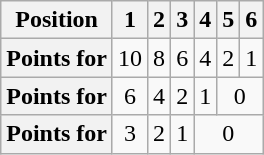<table class="wikitable floatright" style="text-align: center">
<tr>
<th scope="col">Position</th>
<th scope="col">1</th>
<th scope="col">2</th>
<th scope="col">3</th>
<th scope="col">4</th>
<th scope="col">5</th>
<th scope="col">6</th>
</tr>
<tr>
<th scope="row">Points for </th>
<td>10</td>
<td>8</td>
<td>6</td>
<td>4</td>
<td>2</td>
<td>1</td>
</tr>
<tr>
<th scope="row">Points for </th>
<td>6</td>
<td>4</td>
<td>2</td>
<td>1</td>
<td colspan=2>0</td>
</tr>
<tr>
<th scope="row">Points for </th>
<td>3</td>
<td>2</td>
<td>1</td>
<td colspan=3>0</td>
</tr>
</table>
